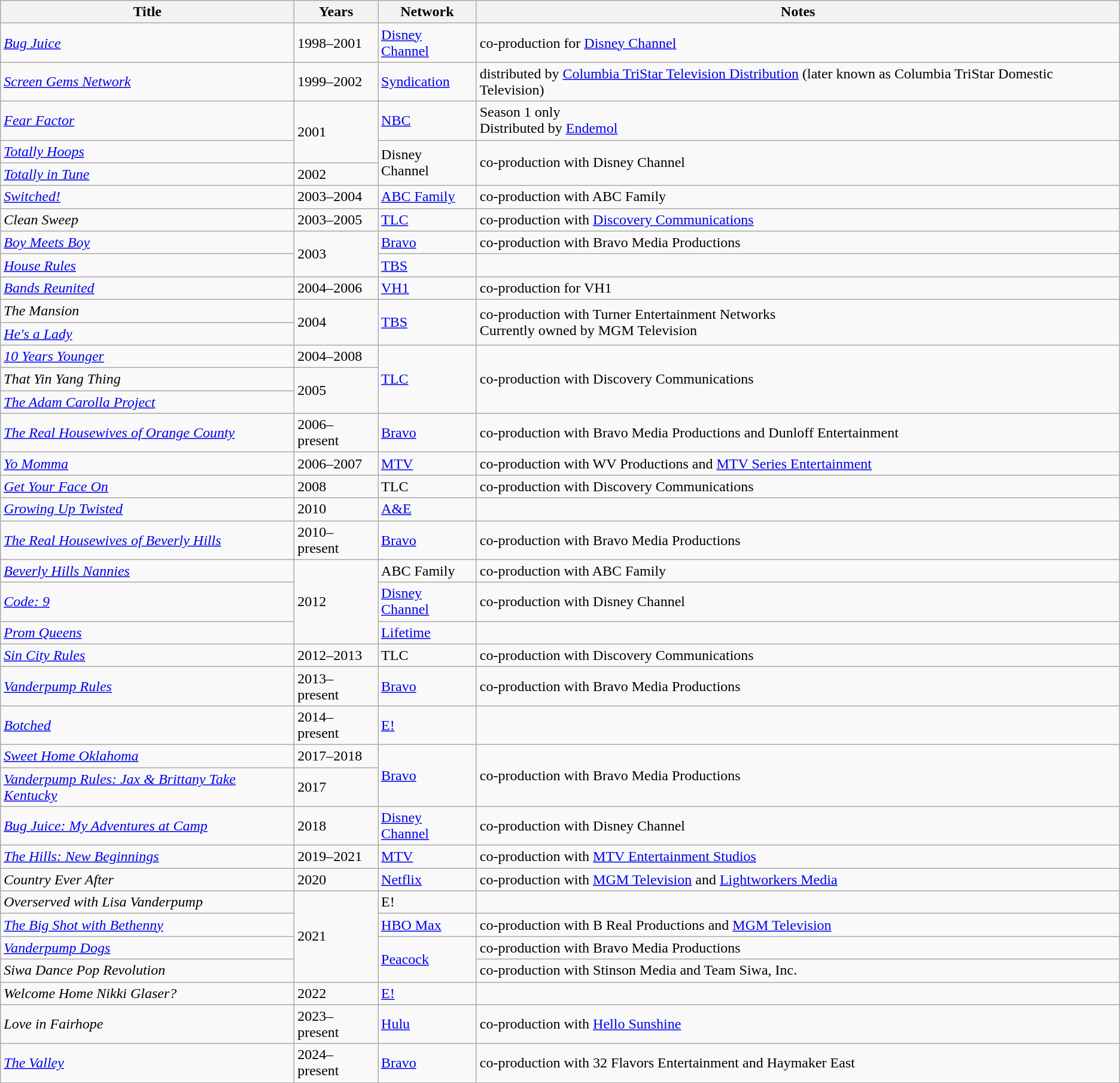<table class="wikitable sortable">
<tr>
<th>Title</th>
<th>Years</th>
<th>Network</th>
<th>Notes</th>
</tr>
<tr>
<td><em><a href='#'>Bug Juice</a></em></td>
<td>1998–2001</td>
<td><a href='#'>Disney Channel</a></td>
<td>co-production for <a href='#'>Disney Channel</a></td>
</tr>
<tr>
<td><em><a href='#'>Screen Gems Network</a></em></td>
<td>1999–2002</td>
<td><a href='#'>Syndication</a></td>
<td>distributed by <a href='#'>Columbia TriStar Television Distribution</a> (later known as Columbia TriStar Domestic Television)</td>
</tr>
<tr>
<td><em><a href='#'>Fear Factor</a></em></td>
<td rowspan="2">2001</td>
<td><a href='#'>NBC</a></td>
<td>Season 1 only<br>Distributed by <a href='#'>Endemol</a></td>
</tr>
<tr>
<td><em><a href='#'>Totally Hoops</a></em></td>
<td rowspan="2">Disney Channel</td>
<td rowspan="2">co-production with Disney Channel</td>
</tr>
<tr>
<td><em><a href='#'>Totally in Tune</a></em></td>
<td>2002</td>
</tr>
<tr>
<td><em><a href='#'>Switched!</a></em></td>
<td>2003–2004</td>
<td><a href='#'>ABC Family</a></td>
<td>co-production with ABC Family</td>
</tr>
<tr>
<td><em>Clean Sweep</em></td>
<td>2003–2005</td>
<td><a href='#'>TLC</a></td>
<td>co-production with <a href='#'>Discovery Communications</a></td>
</tr>
<tr>
<td><em><a href='#'>Boy Meets Boy</a></em></td>
<td rowspan="2">2003</td>
<td><a href='#'>Bravo</a></td>
<td>co-production with Bravo Media Productions</td>
</tr>
<tr>
<td><em><a href='#'>House Rules</a></em></td>
<td><a href='#'>TBS</a></td>
<td></td>
</tr>
<tr>
<td><em><a href='#'>Bands Reunited</a></em></td>
<td>2004–2006</td>
<td><a href='#'>VH1</a></td>
<td>co-production for VH1</td>
</tr>
<tr>
<td><em>The Mansion</em></td>
<td rowspan="2">2004</td>
<td rowspan="2"><a href='#'>TBS</a></td>
<td rowspan="2">co-production with Turner Entertainment Networks<br>Currently owned by MGM Television</td>
</tr>
<tr>
<td><em><a href='#'>He's a Lady</a></em></td>
</tr>
<tr>
<td><em><a href='#'>10 Years Younger</a></em></td>
<td>2004–2008</td>
<td rowspan="3"><a href='#'>TLC</a></td>
<td rowspan="3">co-production with Discovery Communications</td>
</tr>
<tr>
<td><em>That Yin Yang Thing</em></td>
<td rowspan="2">2005</td>
</tr>
<tr>
<td><em><a href='#'>The Adam Carolla Project</a></em></td>
</tr>
<tr>
<td><em><a href='#'>The Real Housewives of Orange County</a></em></td>
<td>2006–present</td>
<td><a href='#'>Bravo</a></td>
<td>co-production with Bravo Media Productions and Dunloff Entertainment</td>
</tr>
<tr>
<td><em><a href='#'>Yo Momma</a></em></td>
<td>2006–2007</td>
<td><a href='#'>MTV</a></td>
<td>co-production with WV Productions and <a href='#'>MTV Series Entertainment</a></td>
</tr>
<tr>
<td><em><a href='#'>Get Your Face On</a></em></td>
<td>2008</td>
<td>TLC</td>
<td>co-production with Discovery Communications</td>
</tr>
<tr>
<td><em><a href='#'>Growing Up Twisted</a></em></td>
<td>2010</td>
<td><a href='#'>A&E</a></td>
<td></td>
</tr>
<tr>
<td><em><a href='#'>The Real Housewives of Beverly Hills</a></em></td>
<td>2010–present</td>
<td><a href='#'>Bravo</a></td>
<td>co-production with Bravo Media Productions</td>
</tr>
<tr>
<td><em><a href='#'>Beverly Hills Nannies</a></em></td>
<td rowspan="3">2012</td>
<td>ABC Family</td>
<td>co-production with ABC Family</td>
</tr>
<tr>
<td><em><a href='#'>Code: 9</a></em></td>
<td><a href='#'>Disney Channel</a></td>
<td>co-production with Disney Channel</td>
</tr>
<tr>
<td><em><a href='#'>Prom Queens</a></em></td>
<td><a href='#'>Lifetime</a></td>
<td></td>
</tr>
<tr>
<td><em><a href='#'>Sin City Rules</a></em></td>
<td>2012–2013</td>
<td>TLC</td>
<td>co-production with Discovery Communications</td>
</tr>
<tr>
<td><em><a href='#'>Vanderpump Rules</a></em></td>
<td>2013–present</td>
<td><a href='#'>Bravo</a></td>
<td>co-production with Bravo Media Productions</td>
</tr>
<tr>
<td><em><a href='#'>Botched</a></em></td>
<td>2014–present</td>
<td><a href='#'>E!</a></td>
<td></td>
</tr>
<tr>
<td><em><a href='#'>Sweet Home Oklahoma</a></em></td>
<td>2017–2018</td>
<td rowspan="2"><a href='#'>Bravo</a></td>
<td rowspan="2">co-production with Bravo Media Productions</td>
</tr>
<tr>
<td><em><a href='#'>Vanderpump Rules: Jax & Brittany Take Kentucky</a></em></td>
<td>2017</td>
</tr>
<tr>
<td><em><a href='#'>Bug Juice: My Adventures at Camp</a></em></td>
<td>2018</td>
<td><a href='#'>Disney Channel</a></td>
<td>co-production with Disney Channel</td>
</tr>
<tr>
<td><em><a href='#'>The Hills: New Beginnings</a></em></td>
<td>2019–2021</td>
<td><a href='#'>MTV</a></td>
<td>co-production with <a href='#'>MTV Entertainment Studios</a></td>
</tr>
<tr>
<td><em>Country Ever After</em></td>
<td>2020</td>
<td><a href='#'>Netflix</a></td>
<td>co-production with <a href='#'>MGM Television</a> and <a href='#'>Lightworkers Media</a></td>
</tr>
<tr>
<td><em>Overserved with Lisa Vanderpump</em></td>
<td rowspan="4">2021</td>
<td>E!</td>
<td></td>
</tr>
<tr>
<td><em><a href='#'>The Big Shot with Bethenny</a></em></td>
<td><a href='#'>HBO Max</a></td>
<td>co-production with B Real Productions and <a href='#'>MGM Television</a></td>
</tr>
<tr>
<td><em><a href='#'>Vanderpump Dogs</a></em></td>
<td rowspan="2"><a href='#'>Peacock</a></td>
<td>co-production with Bravo Media Productions</td>
</tr>
<tr>
<td><em>Siwa Dance Pop Revolution</em></td>
<td>co-production with Stinson Media and Team Siwa, Inc.</td>
</tr>
<tr>
<td><em>Welcome Home Nikki Glaser?</em></td>
<td>2022</td>
<td><a href='#'>E!</a></td>
<td></td>
</tr>
<tr>
<td><em>Love in Fairhope</em></td>
<td>2023–present</td>
<td><a href='#'>Hulu</a></td>
<td>co-production with <a href='#'>Hello Sunshine</a></td>
</tr>
<tr>
<td><em><a href='#'>The Valley</a></em></td>
<td>2024–present</td>
<td><a href='#'>Bravo</a></td>
<td>co-production with 32 Flavors Entertainment and Haymaker East</td>
</tr>
</table>
